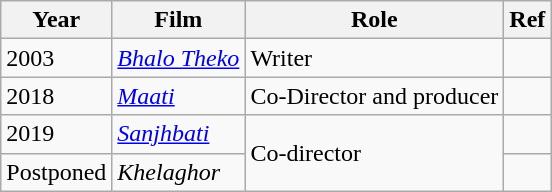<table class="wikitable">
<tr>
<th>Year</th>
<th>Film</th>
<th>Role</th>
<th>Ref</th>
</tr>
<tr>
<td>2003</td>
<td><em><a href='#'>Bhalo Theko</a></em></td>
<td>Writer</td>
<td></td>
</tr>
<tr>
<td>2018</td>
<td><em><a href='#'>Maati</a></em></td>
<td>Co-Director and producer</td>
<td></td>
</tr>
<tr>
<td>2019</td>
<td><em><a href='#'>Sanjhbati</a></em></td>
<td Rowspan=2>Co-director</td>
<td></td>
</tr>
<tr>
<td>Postponed</td>
<td><em>Khelaghor</em></td>
<td></td>
</tr>
</table>
